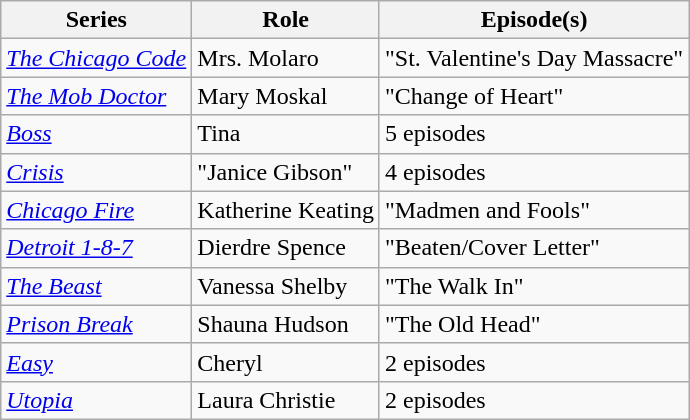<table class="wikitable">
<tr>
<th>Series</th>
<th>Role</th>
<th>Episode(s)</th>
</tr>
<tr>
<td><em><a href='#'>The Chicago Code</a></em></td>
<td>Mrs. Molaro</td>
<td>"St. Valentine's Day Massacre"</td>
</tr>
<tr>
<td><em><a href='#'>The Mob Doctor</a></em></td>
<td>Mary Moskal</td>
<td>"Change of Heart"</td>
</tr>
<tr>
<td><em><a href='#'>Boss</a></em></td>
<td>Tina</td>
<td>5 episodes</td>
</tr>
<tr>
<td><em><a href='#'>Crisis</a></em></td>
<td>"Janice Gibson"</td>
<td>4 episodes</td>
</tr>
<tr>
<td><em><a href='#'>Chicago Fire</a></em></td>
<td>Katherine Keating</td>
<td>"Madmen and Fools"</td>
</tr>
<tr>
<td><em><a href='#'>Detroit 1-8-7</a></em></td>
<td>Dierdre Spence</td>
<td>"Beaten/Cover Letter"</td>
</tr>
<tr>
<td><em><a href='#'>The Beast</a></em></td>
<td>Vanessa Shelby</td>
<td>"The Walk In"</td>
</tr>
<tr>
<td><em><a href='#'>Prison Break</a></em></td>
<td>Shauna Hudson</td>
<td>"The Old Head"</td>
</tr>
<tr>
<td><em><a href='#'>Easy</a></em></td>
<td>Cheryl</td>
<td>2 episodes</td>
</tr>
<tr>
<td><em><a href='#'>Utopia</a></em></td>
<td>Laura Christie</td>
<td>2 episodes</td>
</tr>
</table>
